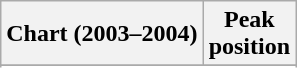<table class="wikitable sortable plainrowheaders" style="text-align:center">
<tr>
<th scope="col">Chart (2003–2004)</th>
<th scope="col">Peak<br> position</th>
</tr>
<tr>
</tr>
<tr>
</tr>
</table>
